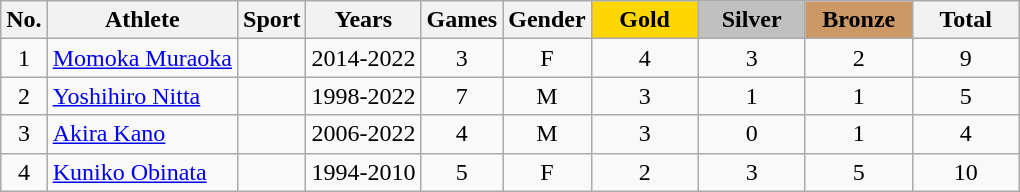<table class="wikitable sortable">
<tr>
<th>No.</th>
<th>Athlete</th>
<th>Sport</th>
<th>Years</th>
<th>Games</th>
<th>Gender</th>
<th style="background:gold; width:4.0em; font-weight:bold;">Gold</th>
<th style="background:silver; width:4.0em; font-weight:bold;">Silver</th>
<th style="background:#c96; width:4.0em; font-weight:bold;">Bronze</th>
<th style="width:4.0em;">Total</th>
</tr>
<tr align=center>
<td>1</td>
<td align=left><a href='#'>Momoka Muraoka</a></td>
<td align=left></td>
<td>2014-2022</td>
<td>3</td>
<td>F</td>
<td>4</td>
<td>3</td>
<td>2</td>
<td>9</td>
</tr>
<tr align=center>
<td>2</td>
<td align=left><a href='#'>Yoshihiro Nitta</a></td>
<td align=left></td>
<td>1998-2022</td>
<td>7</td>
<td>M</td>
<td>3</td>
<td>1</td>
<td>1</td>
<td>5</td>
</tr>
<tr align=center>
<td>3</td>
<td align=left><a href='#'>Akira Kano</a></td>
<td align=left></td>
<td>2006-2022</td>
<td>4</td>
<td>M</td>
<td>3</td>
<td>0</td>
<td>1</td>
<td>4</td>
</tr>
<tr align=center>
<td>4</td>
<td align=left><a href='#'>Kuniko Obinata</a></td>
<td align=left></td>
<td>1994-2010</td>
<td>5</td>
<td>F</td>
<td>2</td>
<td>3</td>
<td>5</td>
<td>10</td>
</tr>
</table>
